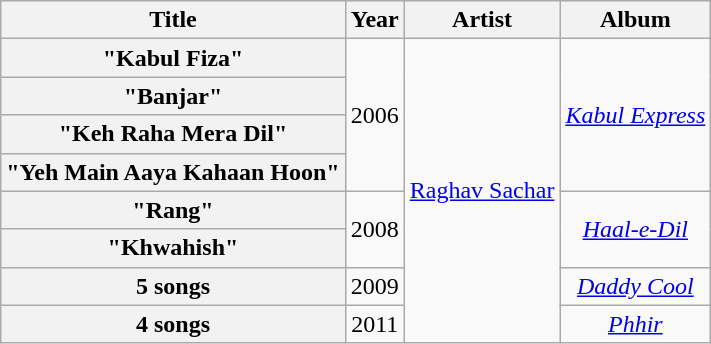<table class="wikitable sortable plainrowheaders " style="text-align:center;">
<tr>
<th scope="col">Title</th>
<th scope="col">Year</th>
<th scope="col">Artist</th>
<th scope="col">Album</th>
</tr>
<tr>
<th scope="row">"Kabul Fiza"</th>
<td rowspan=4>2006</td>
<td rowspan=8><a href='#'>Raghav Sachar</a></td>
<td rowspan=4><em><a href='#'>Kabul Express</a></em></td>
</tr>
<tr>
<th scope="row">"Banjar"</th>
</tr>
<tr>
<th scope="row">"Keh Raha Mera Dil"</th>
</tr>
<tr>
<th scope="row">"Yeh Main Aaya Kahaan Hoon"</th>
</tr>
<tr>
<th scope="row">"Rang"</th>
<td rowspan=2>2008</td>
<td rowspan=2><em><a href='#'>Haal-e-Dil</a></em></td>
</tr>
<tr>
<th scope="row">"Khwahish"</th>
</tr>
<tr>
<th scope="row">5 songs</th>
<td>2009</td>
<td><em><a href='#'>Daddy Cool</a></em></td>
</tr>
<tr>
<th scope="row">4 songs</th>
<td>2011</td>
<td><em><a href='#'>Phhir</a></em></td>
</tr>
</table>
